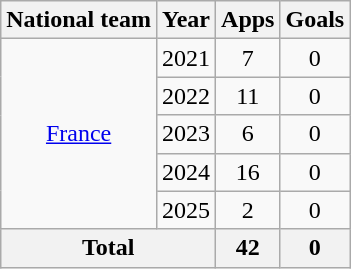<table class="wikitable" style="text-align: center;">
<tr>
<th>National team</th>
<th>Year</th>
<th>Apps</th>
<th>Goals</th>
</tr>
<tr>
<td rowspan="5"><a href='#'>France</a></td>
<td>2021</td>
<td>7</td>
<td>0</td>
</tr>
<tr>
<td>2022</td>
<td>11</td>
<td>0</td>
</tr>
<tr>
<td>2023</td>
<td>6</td>
<td>0</td>
</tr>
<tr>
<td>2024</td>
<td>16</td>
<td>0</td>
</tr>
<tr>
<td>2025</td>
<td>2</td>
<td>0</td>
</tr>
<tr>
<th colspan="2">Total</th>
<th>42</th>
<th>0</th>
</tr>
</table>
